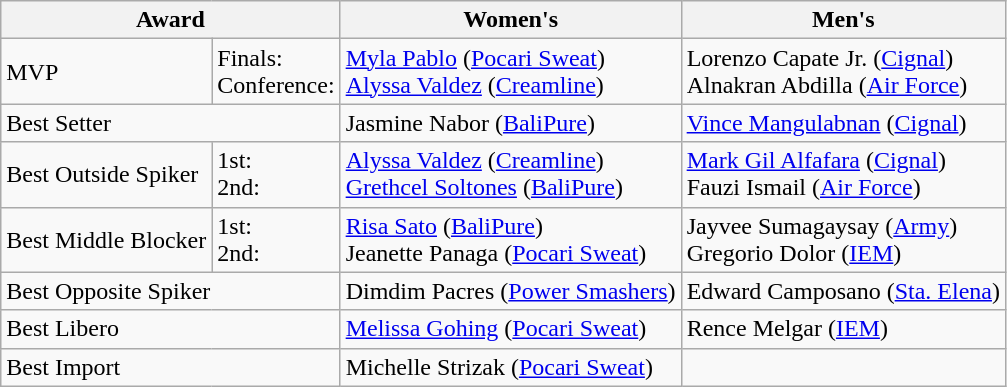<table class="wikitable">
<tr>
<th colspan="2">Award</th>
<th>Women's </th>
<th>Men's </th>
</tr>
<tr>
<td>MVP</td>
<td>Finals:<br>Conference:</td>
<td> <a href='#'>Myla Pablo</a> (<a href='#'>Pocari Sweat</a>)<br> <a href='#'>Alyssa Valdez</a> (<a href='#'>Creamline</a>)</td>
<td> Lorenzo Capate Jr. (<a href='#'>Cignal</a>)<br>  Alnakran Abdilla (<a href='#'>Air Force</a>)</td>
</tr>
<tr>
<td colspan="2">Best Setter</td>
<td> Jasmine Nabor (<a href='#'>BaliPure</a>)</td>
<td> <a href='#'>Vince Mangulabnan</a> (<a href='#'>Cignal</a>)</td>
</tr>
<tr>
<td>Best Outside Spiker</td>
<td>1st:<br>2nd:</td>
<td> <a href='#'>Alyssa Valdez</a> (<a href='#'>Creamline</a>)<br>  <a href='#'>Grethcel Soltones</a> (<a href='#'>BaliPure</a>)</td>
<td> <a href='#'>Mark Gil Alfafara</a> (<a href='#'>Cignal</a>)<br> Fauzi Ismail (<a href='#'>Air Force</a>)</td>
</tr>
<tr>
<td>Best Middle Blocker</td>
<td>1st:<br>2nd:</td>
<td> <a href='#'>Risa Sato</a> (<a href='#'>BaliPure</a>)<br> Jeanette Panaga (<a href='#'>Pocari Sweat</a>)</td>
<td> Jayvee Sumagaysay (<a href='#'>Army</a>)<br> Gregorio Dolor (<a href='#'>IEM</a>)</td>
</tr>
<tr>
<td colspan="2">Best Opposite Spiker</td>
<td> Dimdim Pacres (<a href='#'>Power Smashers</a>)</td>
<td> Edward Camposano (<a href='#'>Sta. Elena</a>)</td>
</tr>
<tr>
<td colspan="2">Best Libero</td>
<td> <a href='#'>Melissa Gohing</a> (<a href='#'>Pocari Sweat</a>)</td>
<td> Rence Melgar (<a href='#'>IEM</a>)</td>
</tr>
<tr>
<td colspan="2">Best Import</td>
<td> Michelle Strizak (<a href='#'>Pocari Sweat</a>)</td>
<td></td>
</tr>
</table>
